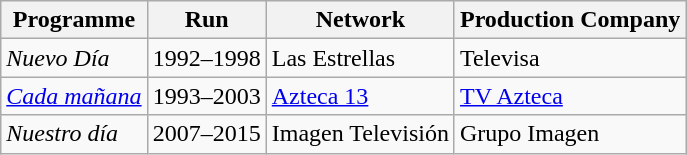<table class="wikitable">
<tr>
<th>Programme</th>
<th>Run</th>
<th>Network</th>
<th>Production Company</th>
</tr>
<tr>
<td><em>Nuevo Día</em></td>
<td>1992–1998</td>
<td>Las Estrellas</td>
<td>Televisa</td>
</tr>
<tr>
<td><em><a href='#'>Cada mañana</a></em></td>
<td>1993–2003</td>
<td><a href='#'>Azteca 13</a></td>
<td><a href='#'>TV Azteca</a></td>
</tr>
<tr>
<td><em>Nuestro día</em></td>
<td>2007–2015</td>
<td>Imagen Televisión</td>
<td>Grupo Imagen</td>
</tr>
</table>
